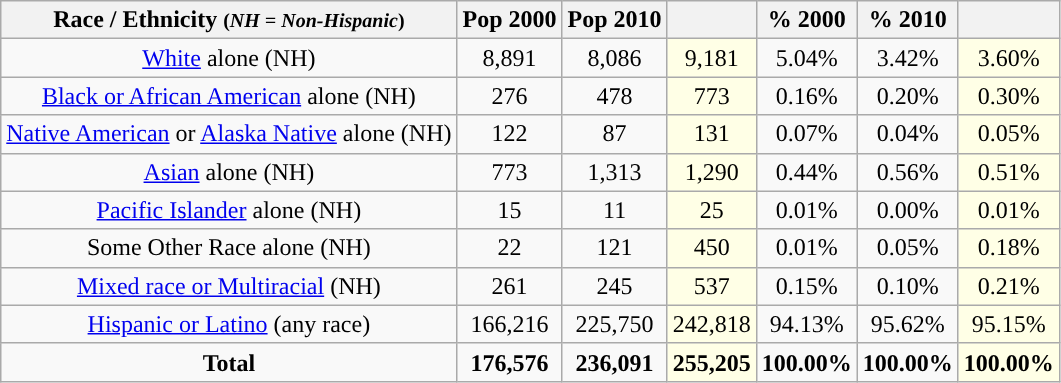<table class="wikitable" style="text-align:center;">
<tr>
<th>Race / Ethnicity <small>(<em>NH = Non-Hispanic</em>)</small></th>
<th>Pop 2000</th>
<th>Pop 2010</th>
<th></th>
<th>% 2000</th>
<th>% 2010</th>
<th></th>
</tr>
<tr>
<td><a href='#'>White</a> alone (NH)</td>
<td>8,891</td>
<td>8,086</td>
<td style='background: #ffffe6;'>9,181</td>
<td>5.04%</td>
<td>3.42%</td>
<td style='background: #ffffe6;'>3.60%</td>
</tr>
<tr>
<td><a href='#'>Black or African American</a> alone (NH)</td>
<td>276</td>
<td>478</td>
<td style='background: #ffffe6;'>773</td>
<td>0.16%</td>
<td>0.20%</td>
<td style='background: #ffffe6;'>0.30%</td>
</tr>
<tr>
<td><a href='#'>Native American</a> or <a href='#'>Alaska Native</a> alone (NH)</td>
<td>122</td>
<td>87</td>
<td style='background: #ffffe6;'>131</td>
<td>0.07%</td>
<td>0.04%</td>
<td style='background: #ffffe6;'>0.05%</td>
</tr>
<tr>
<td><a href='#'>Asian</a> alone (NH)</td>
<td>773</td>
<td>1,313</td>
<td style='background: #ffffe6;'>1,290</td>
<td>0.44%</td>
<td>0.56%</td>
<td style='background: #ffffe6;'>0.51%</td>
</tr>
<tr>
<td><a href='#'>Pacific Islander</a> alone (NH)</td>
<td>15</td>
<td>11</td>
<td style='background: #ffffe6;'>25</td>
<td>0.01%</td>
<td>0.00%</td>
<td style='background: #ffffe6;'>0.01%</td>
</tr>
<tr>
<td>Some Other Race alone (NH)</td>
<td>22</td>
<td>121</td>
<td style='background: #ffffe6;'>450</td>
<td>0.01%</td>
<td>0.05%</td>
<td style='background: #ffffe6;'>0.18%</td>
</tr>
<tr>
<td><a href='#'>Mixed race or Multiracial</a> (NH)</td>
<td>261</td>
<td>245</td>
<td style='background: #ffffe6;'>537</td>
<td>0.15%</td>
<td>0.10%</td>
<td style='background: #ffffe6;'>0.21%</td>
</tr>
<tr>
<td><a href='#'>Hispanic or Latino</a> (any race)</td>
<td>166,216</td>
<td>225,750</td>
<td style='background: #ffffe6;'>242,818</td>
<td>94.13%</td>
<td>95.62%</td>
<td style='background: #ffffe6;'>95.15%</td>
</tr>
<tr>
<td><strong>Total</strong></td>
<td><strong>176,576</strong></td>
<td><strong>236,091</strong></td>
<td style='background: #ffffe6;'><strong>255,205</strong></td>
<td><strong>100.00%</strong></td>
<td><strong>100.00%</strong></td>
<td style='background: #ffffe6;'><strong>100.00%</strong></td>
</tr>
</table>
